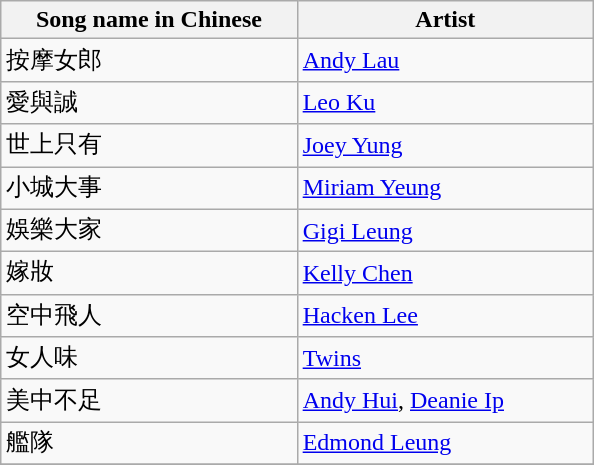<table class="wikitable">
<tr>
<th width=40%>Song name in Chinese</th>
<th width=40%>Artist</th>
</tr>
<tr>
<td>按摩女郎</td>
<td><a href='#'>Andy Lau</a></td>
</tr>
<tr>
<td>愛與誠</td>
<td><a href='#'>Leo Ku</a></td>
</tr>
<tr>
<td>世上只有</td>
<td><a href='#'>Joey Yung</a></td>
</tr>
<tr>
<td>小城大事</td>
<td><a href='#'>Miriam Yeung</a></td>
</tr>
<tr>
<td>娛樂大家</td>
<td><a href='#'>Gigi Leung</a></td>
</tr>
<tr>
<td>嫁妝</td>
<td><a href='#'>Kelly Chen</a></td>
</tr>
<tr>
<td>空中飛人</td>
<td><a href='#'>Hacken Lee</a></td>
</tr>
<tr>
<td>女人味</td>
<td><a href='#'>Twins</a></td>
</tr>
<tr>
<td>美中不足</td>
<td><a href='#'>Andy Hui</a>, <a href='#'>Deanie Ip</a></td>
</tr>
<tr>
<td>艦隊</td>
<td><a href='#'>Edmond Leung</a></td>
</tr>
<tr>
</tr>
</table>
